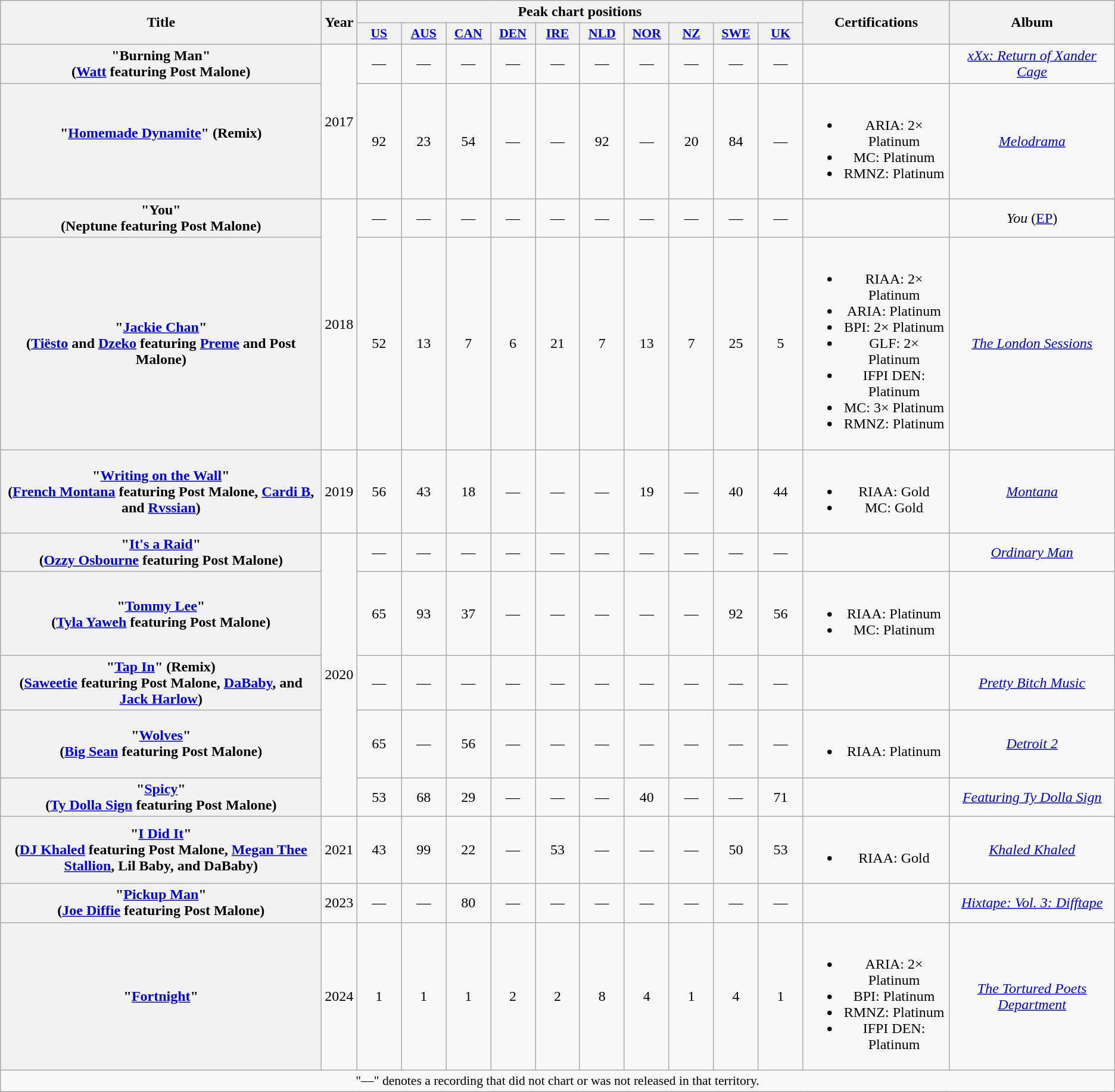<table class="wikitable plainrowheaders" style="text-align:center;">
<tr>
<th scope="col" rowspan="2" style="width:22em;">Title</th>
<th scope="col" rowspan="2">Year</th>
<th scope="col" colspan="10">Peak chart positions</th>
<th scope="col" rowspan="2">Certifications</th>
<th scope="col" rowspan="2">Album</th>
</tr>
<tr>
<th scope="col" style="width:3em;font-size:90%;"><a href='#'>US</a><br></th>
<th scope="col" style="width:3em;font-size:90%;"><a href='#'>AUS</a><br></th>
<th scope="col" style="width:3em;font-size:90%;"><a href='#'>CAN</a><br></th>
<th scope="col" style="width:3em;font-size:90%;"><a href='#'>DEN</a><br></th>
<th scope="col" style="width:3em;font-size:90%;"><a href='#'>IRE</a><br></th>
<th scope="col" style="width:3em;font-size:90%;"><a href='#'>NLD</a><br></th>
<th scope="col" style="width:3em;font-size:90%;"><a href='#'>NOR</a><br></th>
<th scope="col" style="width:3em;font-size:90%;"><a href='#'>NZ</a><br></th>
<th scope="col" style="width:3em;font-size:90%;"><a href='#'>SWE</a><br></th>
<th scope="col" style="width:3em;font-size:90%;"><a href='#'>UK</a><br></th>
</tr>
<tr>
<th scope="row">"Burning Man" <br><span>(<a href='#'>Watt</a> featuring Post Malone)</span></th>
<td rowspan="2">2017</td>
<td>—</td>
<td>—</td>
<td>—</td>
<td>—</td>
<td>—</td>
<td>—</td>
<td>—</td>
<td>—</td>
<td>—</td>
<td>—</td>
<td></td>
<td><em><a href='#'>xXx: Return of Xander Cage</a></em></td>
</tr>
<tr>
<th scope="row">"<a href='#'>Homemade Dynamite</a>" (Remix)<br><br></th>
<td>92</td>
<td>23</td>
<td>54</td>
<td>—</td>
<td>—</td>
<td>92</td>
<td>—</td>
<td>20</td>
<td>84</td>
<td>—</td>
<td><br><ul><li>ARIA: 2× Platinum</li><li>MC: Platinum</li><li>RMNZ: Platinum</li></ul></td>
<td><em><a href='#'>Melodrama</a></em></td>
</tr>
<tr>
<th scope="row">"You"<br><span>(Neptune featuring Post Malone)</span></th>
<td rowspan="2">2018</td>
<td>—</td>
<td>—</td>
<td>—</td>
<td>—</td>
<td>—</td>
<td>—</td>
<td>—</td>
<td>—</td>
<td>—</td>
<td>—</td>
<td></td>
<td><em>You</em> (<a href='#'>EP</a>)</td>
</tr>
<tr>
<th scope="row">"<a href='#'>Jackie Chan</a>"<br><span>(<a href='#'>Tiësto</a> and <a href='#'>Dzeko</a> featuring <a href='#'>Preme</a> and Post Malone)</span></th>
<td>52</td>
<td>13</td>
<td>7</td>
<td>6</td>
<td>21</td>
<td>7</td>
<td>13</td>
<td>7</td>
<td>25</td>
<td>5</td>
<td><br><ul><li>RIAA: 2× Platinum</li><li>ARIA: Platinum</li><li>BPI: 2× Platinum</li><li>GLF: 2× Platinum</li><li>IFPI DEN: Platinum</li><li>MC: 3× Platinum</li><li>RMNZ: Platinum</li></ul></td>
<td><em><a href='#'>The London Sessions</a></em></td>
</tr>
<tr>
<th scope="row">"<a href='#'>Writing on the Wall</a>"<br><span>(<a href='#'>French Montana</a> featuring Post Malone, <a href='#'>Cardi B</a>, and <a href='#'>Rvssian</a>)</span></th>
<td>2019</td>
<td>56</td>
<td>43</td>
<td>18</td>
<td>—</td>
<td>—</td>
<td>—</td>
<td>19</td>
<td>—</td>
<td>40</td>
<td>44</td>
<td><br><ul><li>RIAA: Gold</li><li>MC: Gold</li></ul></td>
<td><em><a href='#'>Montana</a></em></td>
</tr>
<tr>
<th scope="row">"<a href='#'>It's a Raid</a>"<br><span>(<a href='#'>Ozzy Osbourne</a> featuring Post Malone)</span></th>
<td rowspan="5">2020</td>
<td>—</td>
<td>—</td>
<td>—</td>
<td>—</td>
<td>—</td>
<td>—</td>
<td>—</td>
<td>—</td>
<td>—</td>
<td>—</td>
<td></td>
<td><em><a href='#'>Ordinary Man</a></em></td>
</tr>
<tr>
<th scope="row">"<a href='#'>Tommy Lee</a>"<br><span>(<a href='#'>Tyla Yaweh</a> featuring Post Malone)</span></th>
<td>65</td>
<td>93</td>
<td>37</td>
<td>—</td>
<td>—</td>
<td>—</td>
<td>—</td>
<td>—</td>
<td>92</td>
<td>56</td>
<td><br><ul><li>RIAA: Platinum</li><li>MC: Platinum</li></ul></td>
<td></td>
</tr>
<tr>
<th scope="row">"<a href='#'>Tap In</a>" (Remix)<br><span>(<a href='#'>Saweetie</a> featuring Post Malone, <a href='#'>DaBaby</a>, and <a href='#'>Jack Harlow</a>)</span></th>
<td>—</td>
<td>—</td>
<td>—</td>
<td>—</td>
<td>—</td>
<td>—</td>
<td>—</td>
<td>—</td>
<td>—</td>
<td>—</td>
<td></td>
<td><em><a href='#'>Pretty Bitch Music</a></em></td>
</tr>
<tr>
<th scope="row">"<a href='#'>Wolves</a>"<br><span>(<a href='#'>Big Sean</a> featuring Post Malone)</span></th>
<td>65</td>
<td>—</td>
<td>56</td>
<td>—</td>
<td>—</td>
<td>—</td>
<td>—</td>
<td>—</td>
<td>—</td>
<td>—</td>
<td><br><ul><li>RIAA: Platinum</li></ul></td>
<td><em><a href='#'>Detroit 2</a></em></td>
</tr>
<tr>
<th scope="row">"<a href='#'>Spicy</a>"<br><span>(<a href='#'>Ty Dolla Sign</a> featuring Post Malone)</span></th>
<td>53</td>
<td>68</td>
<td>29</td>
<td>—</td>
<td>—</td>
<td>—</td>
<td>40</td>
<td>—</td>
<td>—</td>
<td>71</td>
<td></td>
<td><em><a href='#'>Featuring Ty Dolla Sign</a></em></td>
</tr>
<tr>
<th scope="row">"<a href='#'>I Did It</a>"<br><span>(<a href='#'>DJ Khaled</a> featuring Post Malone, <a href='#'>Megan Thee Stallion</a>, Lil Baby, and DaBaby)</span></th>
<td>2021</td>
<td>43</td>
<td>99</td>
<td>22</td>
<td>—</td>
<td>53</td>
<td>—</td>
<td>—</td>
<td>—</td>
<td>50</td>
<td>53</td>
<td><br><ul><li>RIAA: Gold</li></ul></td>
<td><em><a href='#'>Khaled Khaled</a></em></td>
</tr>
<tr>
<th scope="row">"<a href='#'>Pickup Man</a>"<br><span>(<a href='#'>Joe Diffie</a> featuring Post Malone)</span></th>
<td>2023</td>
<td>—</td>
<td>—</td>
<td>80</td>
<td>—</td>
<td>—</td>
<td>—</td>
<td>—</td>
<td>—</td>
<td>—</td>
<td>—</td>
<td></td>
<td><em><a href='#'>Hixtape: Vol. 3: Difftape</a></em></td>
</tr>
<tr>
<th scope="row">"<a href='#'>Fortnight</a>"<br></th>
<td>2024</td>
<td>1</td>
<td>1</td>
<td>1</td>
<td>2</td>
<td>2</td>
<td>8</td>
<td>4</td>
<td>1</td>
<td>4</td>
<td>1</td>
<td><br><ul><li>ARIA: 2× Platinum</li><li>BPI: Platinum</li><li>RMNZ: Platinum</li><li>IFPI DEN: Platinum</li></ul></td>
<td><em><a href='#'>The Tortured Poets Department</a></em></td>
</tr>
<tr>
<td colspan="14" style="font-size:90%">"—" denotes a recording that did not chart or was not released in that territory.</td>
</tr>
</table>
